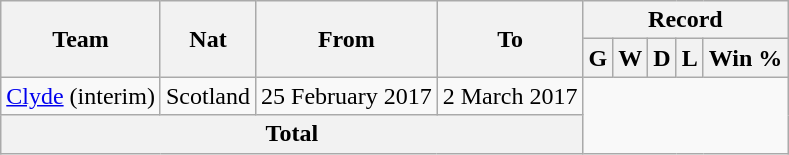<table class="wikitable" style="text-align: center">
<tr>
<th rowspan="2">Team</th>
<th rowspan="2">Nat</th>
<th rowspan="2">From</th>
<th rowspan="2">To</th>
<th colspan="5">Record</th>
</tr>
<tr>
<th>G</th>
<th>W</th>
<th>D</th>
<th>L</th>
<th>Win %</th>
</tr>
<tr>
<td align=left><a href='#'>Clyde</a> (interim)</td>
<td>Scotland</td>
<td align=left>25 February 2017</td>
<td align=left>2 March 2017<br></td>
</tr>
<tr>
<th colspan="4">Total<br></th>
</tr>
</table>
